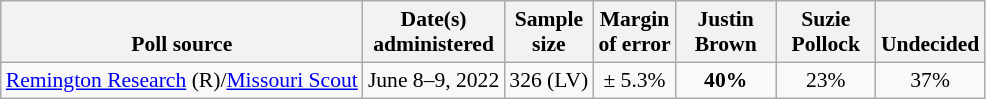<table class="wikitable" style="font-size:90%;text-align:center;">
<tr valign="bottom">
<th>Poll source</th>
<th>Date(s)<br>administered</th>
<th>Sample<br>size</th>
<th>Margin<br>of error</th>
<th style="width:60px;">Justin<br>Brown</th>
<th style="width:60px;">Suzie<br>Pollock</th>
<th>Undecided</th>
</tr>
<tr>
<td style="text-align:left;"><a href='#'>Remington Research</a> (R)/<a href='#'>Missouri Scout</a></td>
<td>June 8–9, 2022</td>
<td>326 (LV)</td>
<td>± 5.3%</td>
<td><strong>40%</strong></td>
<td>23%</td>
<td>37%</td>
</tr>
</table>
